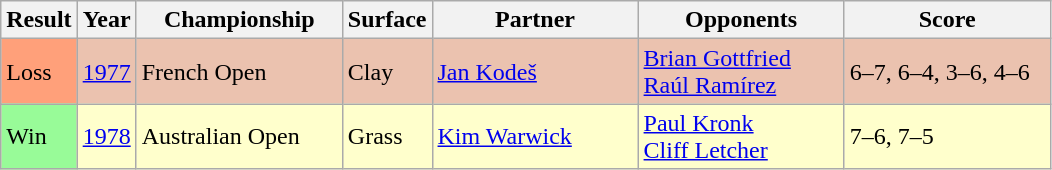<table class="sortable wikitable">
<tr>
<th style="width:40px">Result</th>
<th style="width:30px">Year</th>
<th style="width:130px;">Championship</th>
<th style="width:50px;">Surface</th>
<th style="width:130px;">Partner</th>
<th style="width:130px;">Opponents</th>
<th style="width:130px;"class="unsortable">Score</th>
</tr>
<tr style="background:#ebc2af;">
<td style="background:#ffa07a;">Loss</td>
<td><a href='#'>1977</a></td>
<td>French Open</td>
<td>Clay</td>
<td> <a href='#'>Jan Kodeš</a></td>
<td> <a href='#'>Brian Gottfried</a> <br>  <a href='#'>Raúl Ramírez</a></td>
<td>6–7, 6–4, 3–6, 4–6</td>
</tr>
<tr style="background:#ffc;">
<td style="background:#98fb98;">Win</td>
<td><a href='#'>1978</a></td>
<td>Australian Open</td>
<td>Grass</td>
<td> <a href='#'>Kim Warwick</a></td>
<td> <a href='#'>Paul Kronk</a> <br>  <a href='#'>Cliff Letcher</a></td>
<td>7–6, 7–5</td>
</tr>
</table>
